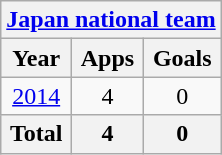<table class="wikitable" style="text-align:center">
<tr>
<th colspan=3><a href='#'>Japan national team</a></th>
</tr>
<tr>
<th>Year</th>
<th>Apps</th>
<th>Goals</th>
</tr>
<tr>
<td><a href='#'>2014</a></td>
<td>4</td>
<td>0</td>
</tr>
<tr>
<th>Total</th>
<th>4</th>
<th>0</th>
</tr>
</table>
